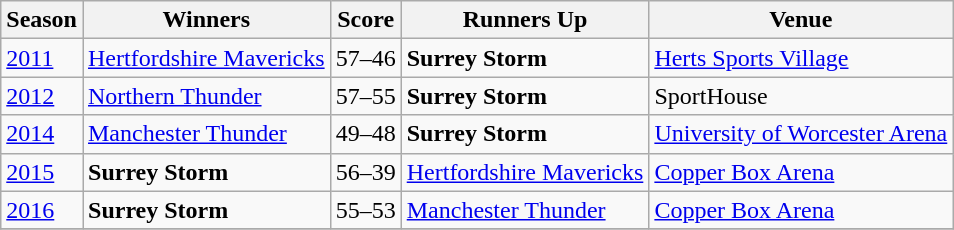<table class="wikitable collapsible">
<tr>
<th>Season</th>
<th>Winners</th>
<th>Score</th>
<th>Runners Up</th>
<th>Venue</th>
</tr>
<tr>
<td><a href='#'>2011</a></td>
<td><a href='#'>Hertfordshire Mavericks</a></td>
<td>57–46</td>
<td><strong>Surrey Storm</strong></td>
<td><a href='#'>Herts Sports Village</a></td>
</tr>
<tr>
<td><a href='#'>2012</a></td>
<td><a href='#'>Northern Thunder</a></td>
<td>57–55</td>
<td><strong>Surrey Storm</strong></td>
<td>SportHouse</td>
</tr>
<tr>
<td><a href='#'>2014</a></td>
<td><a href='#'>Manchester Thunder</a></td>
<td>49–48</td>
<td><strong>Surrey Storm</strong></td>
<td><a href='#'>University of Worcester Arena</a></td>
</tr>
<tr>
<td><a href='#'>2015</a></td>
<td><strong>Surrey Storm</strong></td>
<td>56–39</td>
<td><a href='#'>Hertfordshire Mavericks</a></td>
<td><a href='#'>Copper Box Arena</a></td>
</tr>
<tr>
<td><a href='#'>2016</a></td>
<td><strong>Surrey Storm</strong></td>
<td>55–53</td>
<td><a href='#'>Manchester Thunder</a></td>
<td><a href='#'>Copper Box Arena</a></td>
</tr>
<tr>
</tr>
</table>
